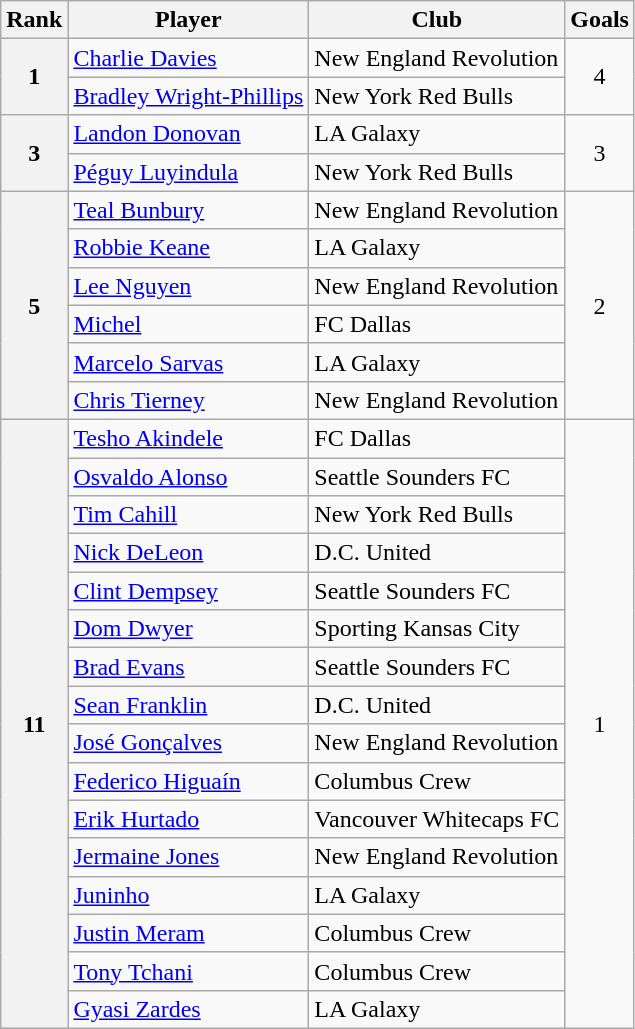<table class="wikitable sortable" style="text-align:center">
<tr>
<th>Rank</th>
<th>Player</th>
<th>Club</th>
<th>Goals</th>
</tr>
<tr>
<th rowspan="2">1</th>
<td align="left"> <a href='#'>Charlie Davies</a></td>
<td align="left">New England Revolution</td>
<td rowspan="2">4</td>
</tr>
<tr>
<td align="left"> <a href='#'>Bradley Wright-Phillips</a></td>
<td align="left">New York Red Bulls</td>
</tr>
<tr>
<th rowspan="2">3</th>
<td align="left"> <a href='#'>Landon Donovan</a></td>
<td align="left">LA Galaxy</td>
<td rowspan="2">3</td>
</tr>
<tr>
<td align="left"> <a href='#'>Péguy Luyindula</a></td>
<td align="left">New York Red Bulls</td>
</tr>
<tr>
<th rowspan="6">5</th>
<td align="left"> <a href='#'>Teal Bunbury</a></td>
<td align="left">New England Revolution</td>
<td rowspan="6">2</td>
</tr>
<tr>
<td align="left"> <a href='#'>Robbie Keane</a></td>
<td align="left">LA Galaxy</td>
</tr>
<tr>
<td align="left"> <a href='#'>Lee Nguyen</a></td>
<td align="left">New England Revolution</td>
</tr>
<tr>
<td align="left"> <a href='#'>Michel</a></td>
<td align="left">FC Dallas</td>
</tr>
<tr>
<td align="left"> <a href='#'>Marcelo Sarvas</a></td>
<td align="left">LA Galaxy</td>
</tr>
<tr>
<td align="left"> <a href='#'>Chris Tierney</a></td>
<td align="left">New England Revolution</td>
</tr>
<tr>
<th rowspan="16">11</th>
<td align="left"> <a href='#'>Tesho Akindele</a></td>
<td align="left">FC Dallas</td>
<td rowspan="18">1</td>
</tr>
<tr>
<td align="left"> <a href='#'>Osvaldo Alonso</a></td>
<td align="left">Seattle Sounders FC</td>
</tr>
<tr>
<td align="left"> <a href='#'>Tim Cahill</a></td>
<td align="left">New York Red Bulls</td>
</tr>
<tr>
<td align="left"> <a href='#'>Nick DeLeon</a></td>
<td align="left">D.C. United</td>
</tr>
<tr>
<td align="left"> <a href='#'>Clint Dempsey</a></td>
<td align="left">Seattle Sounders FC</td>
</tr>
<tr>
<td align="left"> <a href='#'>Dom Dwyer</a></td>
<td align="left">Sporting Kansas City</td>
</tr>
<tr>
<td align="left"> <a href='#'>Brad Evans</a></td>
<td align="left">Seattle Sounders FC</td>
</tr>
<tr>
<td align="left"> <a href='#'>Sean Franklin</a></td>
<td align="left">D.C. United</td>
</tr>
<tr>
<td align="left"> <a href='#'>José Gonçalves</a></td>
<td align="left">New England Revolution</td>
</tr>
<tr>
<td align="left"> <a href='#'>Federico Higuaín</a></td>
<td align="left">Columbus Crew</td>
</tr>
<tr>
<td align="left"> <a href='#'>Erik Hurtado</a></td>
<td align="left">Vancouver Whitecaps FC</td>
</tr>
<tr>
<td align="left"> <a href='#'>Jermaine Jones</a></td>
<td align="left">New England Revolution</td>
</tr>
<tr>
<td align="left"> <a href='#'>Juninho</a></td>
<td align="left">LA Galaxy</td>
</tr>
<tr>
<td align="left"> <a href='#'>Justin Meram</a></td>
<td align="left">Columbus Crew</td>
</tr>
<tr>
<td align="left"> <a href='#'>Tony Tchani</a></td>
<td align="left">Columbus Crew</td>
</tr>
<tr>
<td align="left"> <a href='#'>Gyasi Zardes</a></td>
<td align="left">LA Galaxy</td>
</tr>
</table>
